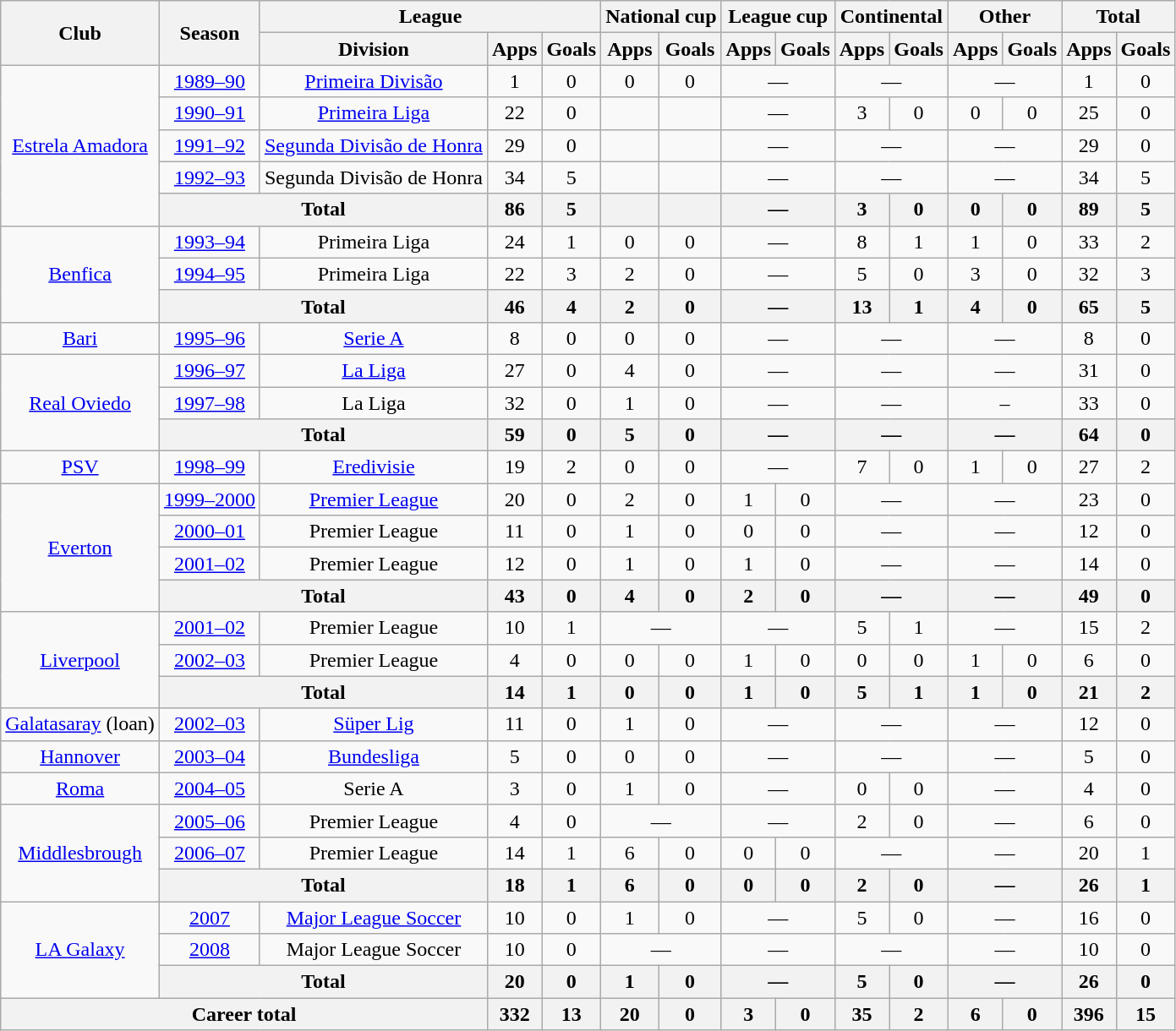<table class="wikitable" style="text-align:center">
<tr>
<th rowspan="2">Club</th>
<th rowspan="2">Season</th>
<th colspan="3">League</th>
<th colspan="2">National cup</th>
<th colspan="2">League cup</th>
<th colspan="2">Continental</th>
<th colspan="2">Other</th>
<th colspan="2">Total</th>
</tr>
<tr>
<th>Division</th>
<th>Apps</th>
<th>Goals</th>
<th>Apps</th>
<th>Goals</th>
<th>Apps</th>
<th>Goals</th>
<th>Apps</th>
<th>Goals</th>
<th>Apps</th>
<th>Goals</th>
<th>Apps</th>
<th>Goals</th>
</tr>
<tr>
<td rowspan="5"><a href='#'>Estrela Amadora</a></td>
<td><a href='#'>1989–90</a></td>
<td><a href='#'>Primeira Divisão</a></td>
<td>1</td>
<td>0</td>
<td>0</td>
<td>0</td>
<td colspan="2">—</td>
<td colspan="2">—</td>
<td colspan="2">—</td>
<td>1</td>
<td>0</td>
</tr>
<tr>
<td><a href='#'>1990–91</a></td>
<td><a href='#'>Primeira Liga</a></td>
<td>22</td>
<td>0</td>
<td></td>
<td></td>
<td colspan="2">—</td>
<td>3</td>
<td>0</td>
<td>0</td>
<td>0</td>
<td>25</td>
<td>0</td>
</tr>
<tr>
<td><a href='#'>1991–92</a></td>
<td><a href='#'>Segunda Divisão de Honra</a></td>
<td>29</td>
<td>0</td>
<td></td>
<td></td>
<td colspan="2">—</td>
<td colspan="2">—</td>
<td colspan="2">—</td>
<td>29</td>
<td>0</td>
</tr>
<tr>
<td><a href='#'>1992–93</a></td>
<td>Segunda Divisão de Honra</td>
<td>34</td>
<td>5</td>
<td></td>
<td></td>
<td colspan="2">—</td>
<td colspan="2">—</td>
<td colspan="2">—</td>
<td>34</td>
<td>5</td>
</tr>
<tr>
<th colspan="2">Total</th>
<th>86</th>
<th>5</th>
<th></th>
<th></th>
<th colspan="2">—</th>
<th>3</th>
<th>0</th>
<th>0</th>
<th>0</th>
<th>89</th>
<th>5</th>
</tr>
<tr>
<td rowspan="3"><a href='#'>Benfica</a></td>
<td><a href='#'>1993–94</a></td>
<td>Primeira Liga</td>
<td>24</td>
<td>1</td>
<td>0</td>
<td>0</td>
<td colspan="2">—</td>
<td>8</td>
<td>1</td>
<td>1</td>
<td>0</td>
<td>33</td>
<td>2</td>
</tr>
<tr>
<td><a href='#'>1994–95</a></td>
<td>Primeira Liga</td>
<td>22</td>
<td>3</td>
<td>2</td>
<td>0</td>
<td colspan="2">—</td>
<td>5</td>
<td>0</td>
<td>3</td>
<td>0</td>
<td>32</td>
<td>3</td>
</tr>
<tr>
<th colspan="2">Total</th>
<th>46</th>
<th>4</th>
<th>2</th>
<th>0</th>
<th colspan="2">—</th>
<th>13</th>
<th>1</th>
<th>4</th>
<th>0</th>
<th>65</th>
<th>5</th>
</tr>
<tr>
<td><a href='#'>Bari</a></td>
<td><a href='#'>1995–96</a></td>
<td><a href='#'>Serie A</a></td>
<td>8</td>
<td>0</td>
<td>0</td>
<td>0</td>
<td colspan="2">—</td>
<td colspan="2">—</td>
<td colspan="2">—</td>
<td>8</td>
<td>0</td>
</tr>
<tr>
<td rowspan="3"><a href='#'>Real Oviedo</a></td>
<td><a href='#'>1996–97</a></td>
<td><a href='#'>La Liga</a></td>
<td>27</td>
<td>0</td>
<td>4</td>
<td>0</td>
<td colspan="2">—</td>
<td colspan="2">—</td>
<td colspan="2">—</td>
<td>31</td>
<td>0</td>
</tr>
<tr>
<td><a href='#'>1997–98</a></td>
<td>La Liga</td>
<td>32</td>
<td>0</td>
<td>1</td>
<td>0</td>
<td colspan="2">—</td>
<td colspan="2">—</td>
<td colspan="2">–</td>
<td>33</td>
<td>0</td>
</tr>
<tr>
<th colspan="2">Total</th>
<th>59</th>
<th>0</th>
<th>5</th>
<th>0</th>
<th colspan="2">—</th>
<th colspan="2">—</th>
<th colspan="2">—</th>
<th>64</th>
<th>0</th>
</tr>
<tr>
<td><a href='#'>PSV</a></td>
<td><a href='#'>1998–99</a></td>
<td><a href='#'>Eredivisie</a></td>
<td>19</td>
<td>2</td>
<td>0</td>
<td>0</td>
<td colspan="2">—</td>
<td>7</td>
<td>0</td>
<td>1</td>
<td>0</td>
<td>27</td>
<td>2</td>
</tr>
<tr>
<td rowspan="4"><a href='#'>Everton</a></td>
<td><a href='#'>1999–2000</a></td>
<td><a href='#'>Premier League</a></td>
<td>20</td>
<td>0</td>
<td>2</td>
<td>0</td>
<td>1</td>
<td>0</td>
<td colspan="2">—</td>
<td colspan="2">—</td>
<td>23</td>
<td>0</td>
</tr>
<tr>
<td><a href='#'>2000–01</a></td>
<td>Premier League</td>
<td>11</td>
<td>0</td>
<td>1</td>
<td>0</td>
<td>0</td>
<td>0</td>
<td colspan="2">—</td>
<td colspan="2">—</td>
<td>12</td>
<td>0</td>
</tr>
<tr>
<td><a href='#'>2001–02</a></td>
<td>Premier League</td>
<td>12</td>
<td>0</td>
<td>1</td>
<td>0</td>
<td>1</td>
<td>0</td>
<td colspan="2">—</td>
<td colspan="2">—</td>
<td>14</td>
<td>0</td>
</tr>
<tr>
<th colspan="2">Total</th>
<th>43</th>
<th>0</th>
<th>4</th>
<th>0</th>
<th>2</th>
<th>0</th>
<th colspan="2">—</th>
<th colspan="2">—</th>
<th>49</th>
<th>0</th>
</tr>
<tr>
<td rowspan="3"><a href='#'>Liverpool</a></td>
<td><a href='#'>2001–02</a></td>
<td>Premier League</td>
<td>10</td>
<td>1</td>
<td colspan="2">—</td>
<td colspan="2">—</td>
<td>5</td>
<td>1</td>
<td colspan="2">—</td>
<td>15</td>
<td>2</td>
</tr>
<tr>
<td><a href='#'>2002–03</a></td>
<td>Premier League</td>
<td>4</td>
<td>0</td>
<td>0</td>
<td>0</td>
<td>1</td>
<td>0</td>
<td>0</td>
<td>0</td>
<td>1</td>
<td>0</td>
<td>6</td>
<td>0</td>
</tr>
<tr>
<th colspan="2">Total</th>
<th>14</th>
<th>1</th>
<th>0</th>
<th>0</th>
<th>1</th>
<th>0</th>
<th>5</th>
<th>1</th>
<th>1</th>
<th>0</th>
<th>21</th>
<th>2</th>
</tr>
<tr>
<td><a href='#'>Galatasaray</a> (loan)</td>
<td><a href='#'>2002–03</a></td>
<td><a href='#'>Süper Lig</a></td>
<td>11</td>
<td>0</td>
<td>1</td>
<td>0</td>
<td colspan="2">—</td>
<td colspan="2">—</td>
<td colspan="2">—</td>
<td>12</td>
<td>0</td>
</tr>
<tr>
<td><a href='#'>Hannover</a></td>
<td><a href='#'>2003–04</a></td>
<td><a href='#'>Bundesliga</a></td>
<td>5</td>
<td>0</td>
<td>0</td>
<td>0</td>
<td colspan="2">—</td>
<td colspan="2">—</td>
<td colspan="2">—</td>
<td>5</td>
<td>0</td>
</tr>
<tr>
<td><a href='#'>Roma</a></td>
<td><a href='#'>2004–05</a></td>
<td>Serie A</td>
<td>3</td>
<td>0</td>
<td>1</td>
<td>0</td>
<td colspan="2">—</td>
<td>0</td>
<td>0</td>
<td colspan="2">—</td>
<td>4</td>
<td>0</td>
</tr>
<tr>
<td rowspan="3"><a href='#'>Middlesbrough</a></td>
<td><a href='#'>2005–06</a></td>
<td>Premier League</td>
<td>4</td>
<td>0</td>
<td colspan="2">—</td>
<td colspan="2">—</td>
<td>2</td>
<td>0</td>
<td colspan="2">—</td>
<td>6</td>
<td>0</td>
</tr>
<tr>
<td><a href='#'>2006–07</a></td>
<td>Premier League</td>
<td>14</td>
<td>1</td>
<td>6</td>
<td>0</td>
<td>0</td>
<td>0</td>
<td colspan="2">—</td>
<td colspan="2">—</td>
<td>20</td>
<td>1</td>
</tr>
<tr>
<th colspan="2">Total</th>
<th>18</th>
<th>1</th>
<th>6</th>
<th>0</th>
<th>0</th>
<th>0</th>
<th>2</th>
<th>0</th>
<th colspan="2">—</th>
<th>26</th>
<th>1</th>
</tr>
<tr>
<td rowspan="3"><a href='#'>LA Galaxy</a></td>
<td><a href='#'>2007</a></td>
<td><a href='#'>Major League Soccer</a></td>
<td>10</td>
<td>0</td>
<td>1</td>
<td>0</td>
<td colspan="2">—</td>
<td>5</td>
<td>0</td>
<td colspan="2">—</td>
<td>16</td>
<td>0</td>
</tr>
<tr>
<td><a href='#'>2008</a></td>
<td>Major League Soccer</td>
<td>10</td>
<td>0</td>
<td colspan="2">—</td>
<td colspan="2">—</td>
<td colspan="2">—</td>
<td colspan="2">—</td>
<td>10</td>
<td>0</td>
</tr>
<tr>
<th colspan="2">Total</th>
<th>20</th>
<th>0</th>
<th>1</th>
<th>0</th>
<th colspan="2">—</th>
<th>5</th>
<th>0</th>
<th colspan="2">—</th>
<th>26</th>
<th>0</th>
</tr>
<tr>
<th colspan="3">Career total</th>
<th>332</th>
<th>13</th>
<th>20</th>
<th>0</th>
<th>3</th>
<th>0</th>
<th>35</th>
<th>2</th>
<th>6</th>
<th>0</th>
<th>396</th>
<th>15</th>
</tr>
</table>
